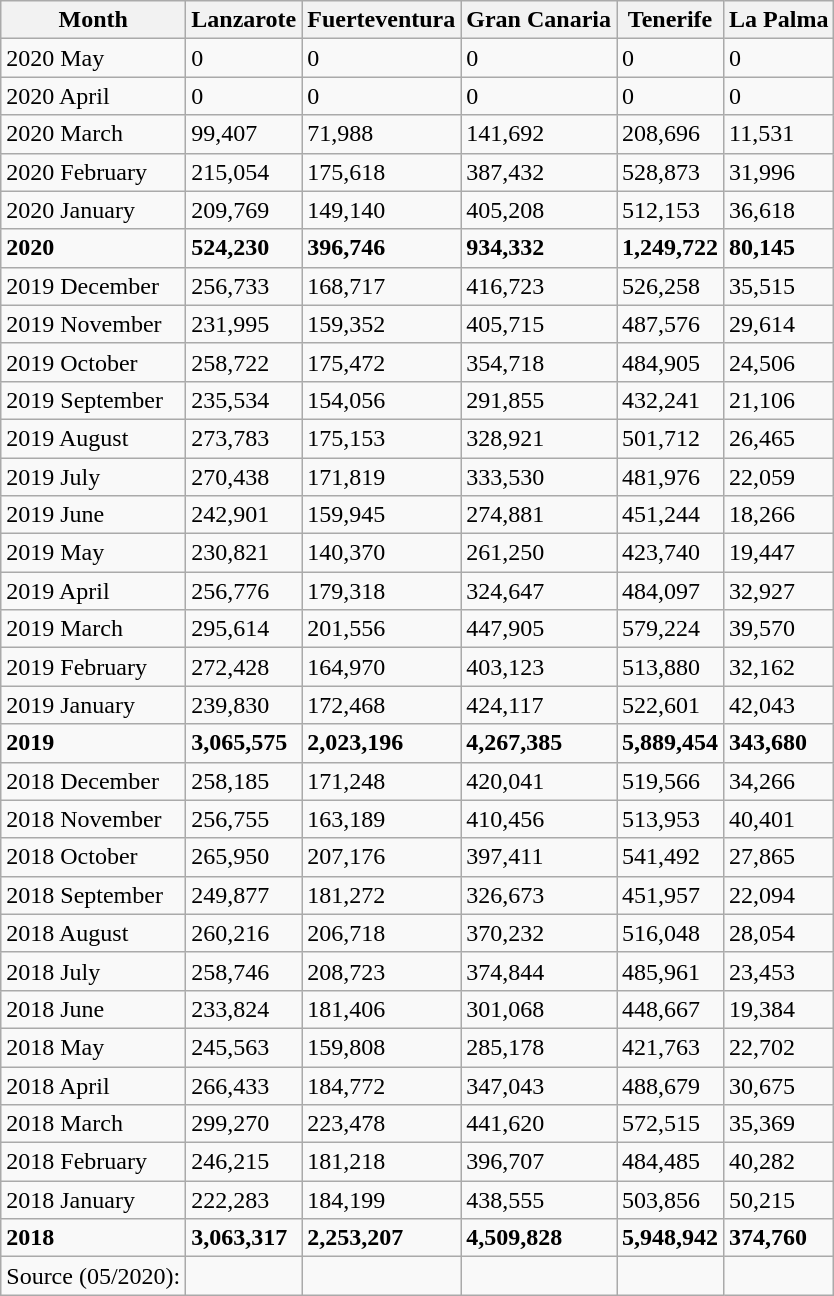<table class="wikitable">
<tr>
<th>Month</th>
<th>Lanzarote</th>
<th>Fuerteventura</th>
<th>Gran Canaria</th>
<th>Tenerife</th>
<th>La Palma</th>
</tr>
<tr>
<td>2020 May</td>
<td>0</td>
<td>0</td>
<td>0</td>
<td>0</td>
<td>0</td>
</tr>
<tr>
<td>2020 April</td>
<td>0</td>
<td>0</td>
<td>0</td>
<td>0</td>
<td>0</td>
</tr>
<tr>
<td>2020 March</td>
<td>99,407</td>
<td>71,988</td>
<td>141,692</td>
<td>208,696</td>
<td>11,531</td>
</tr>
<tr>
<td>2020 February</td>
<td>215,054</td>
<td>175,618</td>
<td>387,432</td>
<td>528,873</td>
<td>31,996</td>
</tr>
<tr>
<td>2020 January</td>
<td>209,769</td>
<td>149,140</td>
<td>405,208</td>
<td>512,153</td>
<td>36,618</td>
</tr>
<tr>
<td><strong>2020</strong></td>
<td><strong>524,230</strong></td>
<td><strong>396,746</strong></td>
<td><strong>934,332</strong></td>
<td><strong>1,249,722</strong></td>
<td><strong>80,145</strong></td>
</tr>
<tr>
<td>2019 December</td>
<td>256,733</td>
<td>168,717</td>
<td>416,723</td>
<td>526,258</td>
<td>35,515</td>
</tr>
<tr>
<td>2019 November</td>
<td>231,995</td>
<td>159,352</td>
<td>405,715</td>
<td>487,576</td>
<td>29,614</td>
</tr>
<tr>
<td>2019 October</td>
<td>258,722</td>
<td>175,472</td>
<td>354,718</td>
<td>484,905</td>
<td>24,506</td>
</tr>
<tr>
<td>2019 September</td>
<td>235,534</td>
<td>154,056</td>
<td>291,855</td>
<td>432,241</td>
<td>21,106</td>
</tr>
<tr>
<td>2019 August</td>
<td>273,783</td>
<td>175,153</td>
<td>328,921</td>
<td>501,712</td>
<td>26,465</td>
</tr>
<tr>
<td>2019 July</td>
<td>270,438</td>
<td>171,819</td>
<td>333,530</td>
<td>481,976</td>
<td>22,059</td>
</tr>
<tr>
<td>2019 June</td>
<td>242,901</td>
<td>159,945</td>
<td>274,881</td>
<td>451,244</td>
<td>18,266</td>
</tr>
<tr>
<td>2019 May</td>
<td>230,821</td>
<td>140,370</td>
<td>261,250</td>
<td>423,740</td>
<td>19,447</td>
</tr>
<tr>
<td>2019 April</td>
<td>256,776</td>
<td>179,318</td>
<td>324,647</td>
<td>484,097</td>
<td>32,927</td>
</tr>
<tr>
<td>2019 March</td>
<td>295,614</td>
<td>201,556</td>
<td>447,905</td>
<td>579,224</td>
<td>39,570</td>
</tr>
<tr>
<td>2019 February</td>
<td>272,428</td>
<td>164,970</td>
<td>403,123</td>
<td>513,880</td>
<td>32,162</td>
</tr>
<tr>
<td>2019 January</td>
<td>239,830</td>
<td>172,468</td>
<td>424,117</td>
<td>522,601</td>
<td>42,043</td>
</tr>
<tr>
<td><strong>2019</strong></td>
<td><strong>3,065,575</strong></td>
<td><strong>2,023,196</strong></td>
<td><strong>4,267,385</strong></td>
<td><strong>5,889,454</strong></td>
<td><strong>343,680</strong></td>
</tr>
<tr>
<td>2018 December</td>
<td>258,185</td>
<td>171,248</td>
<td>420,041</td>
<td>519,566</td>
<td>34,266</td>
</tr>
<tr>
<td>2018 November</td>
<td>256,755</td>
<td>163,189</td>
<td>410,456</td>
<td>513,953</td>
<td>40,401</td>
</tr>
<tr>
<td>2018 October</td>
<td>265,950</td>
<td>207,176</td>
<td>397,411</td>
<td>541,492</td>
<td>27,865</td>
</tr>
<tr>
<td>2018 September</td>
<td>249,877</td>
<td>181,272</td>
<td>326,673</td>
<td>451,957</td>
<td>22,094</td>
</tr>
<tr>
<td>2018 August</td>
<td>260,216</td>
<td>206,718</td>
<td>370,232</td>
<td>516,048</td>
<td>28,054</td>
</tr>
<tr>
<td>2018 July</td>
<td>258,746</td>
<td>208,723</td>
<td>374,844</td>
<td>485,961</td>
<td>23,453</td>
</tr>
<tr>
<td>2018 June</td>
<td>233,824</td>
<td>181,406</td>
<td>301,068</td>
<td>448,667</td>
<td>19,384</td>
</tr>
<tr>
<td>2018 May</td>
<td>245,563</td>
<td>159,808</td>
<td>285,178</td>
<td>421,763</td>
<td>22,702</td>
</tr>
<tr>
<td>2018 April</td>
<td>266,433</td>
<td>184,772</td>
<td>347,043</td>
<td>488,679</td>
<td>30,675</td>
</tr>
<tr>
<td>2018 March</td>
<td>299,270</td>
<td>223,478</td>
<td>441,620</td>
<td>572,515</td>
<td>35,369</td>
</tr>
<tr>
<td>2018 February</td>
<td>246,215</td>
<td>181,218</td>
<td>396,707</td>
<td>484,485</td>
<td>40,282</td>
</tr>
<tr>
<td>2018 January</td>
<td>222,283</td>
<td>184,199</td>
<td>438,555</td>
<td>503,856</td>
<td>50,215</td>
</tr>
<tr>
<td><strong>2018</strong></td>
<td><strong>3,063,317</strong></td>
<td><strong>2,253,207</strong></td>
<td><strong>4,509,828</strong></td>
<td><strong>5,948,942</strong></td>
<td><strong>374,760</strong></td>
</tr>
<tr>
<td>Source (05/2020):</td>
<td></td>
<td></td>
<td></td>
<td></td>
<td></td>
</tr>
</table>
